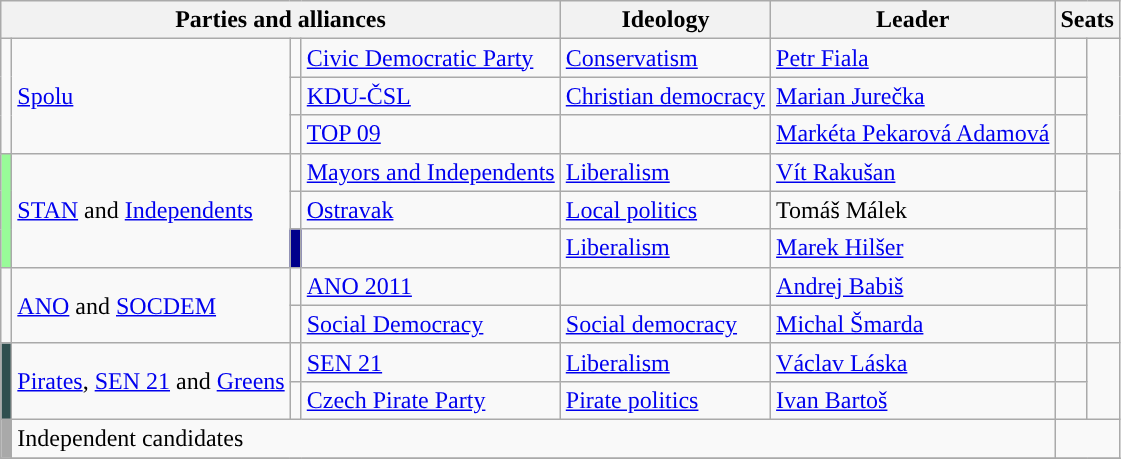<table class="wikitable">
<tr>
<th colspan=4>Parties and alliances</th>
<th>Ideology</th>
<th>Leader</th>
<th colspan=2>Seats</th>
</tr>
<tr>
<td rowspan="3"></td>
<td rowspan="3"><a href='#'>Spolu</a></td>
<td style="background:"></td>
<td><a href='#'>Civic Democratic Party</a></td>
<td><a href='#'>Conservatism</a></td>
<td><a href='#'>Petr Fiala</a></td>
<td></td>
<td rowspan="3"></td>
</tr>
<tr>
<td style="background:"></td>
<td><a href='#'>KDU-ČSL</a></td>
<td><a href='#'>Christian democracy</a></td>
<td><a href='#'>Marian Jurečka</a></td>
<td></td>
</tr>
<tr>
<td style="background:"></td>
<td><a href='#'>TOP 09</a></td>
<td></td>
<td><a href='#'>Markéta Pekarová Adamová</a></td>
<td></td>
</tr>
<tr>
<td rowspan="3" bgcolor="PaleGreen"></td>
<td rowspan="3"><a href='#'>STAN</a> and <a href='#'>Independents</a></td>
<td style="background:"></td>
<td><a href='#'>Mayors and Independents</a></td>
<td><a href='#'>Liberalism</a></td>
<td><a href='#'>Vít Rakušan</a></td>
<td></td>
<td rowspan="3"></td>
</tr>
<tr>
<td style="background:"></td>
<td><a href='#'>Ostravak</a></td>
<td><a href='#'>Local politics</a></td>
<td>Tomáš Málek</td>
<td></td>
</tr>
<tr>
<td style="background:darkblue"></td>
<td></td>
<td><a href='#'>Liberalism</a></td>
<td><a href='#'>Marek Hilšer</a></td>
<td></td>
</tr>
<tr>
<td rowspan="2" style="background:"></td>
<td rowspan="2"><a href='#'>ANO</a> and <a href='#'>SOCDEM</a></td>
<td style="background:"></td>
<td><a href='#'>ANO 2011</a></td>
<td></td>
<td><a href='#'>Andrej Babiš</a></td>
<td></td>
<td rowspan="2"></td>
</tr>
<tr>
<td style="background:"></td>
<td><a href='#'>Social Democracy</a></td>
<td><a href='#'>Social democracy</a></td>
<td><a href='#'>Michal Šmarda</a></td>
<td></td>
</tr>
<tr>
<td rowspan="2" style="background: DarkSlateGray"></td>
<td rowspan="2"><a href='#'>Pirates</a>, <a href='#'>SEN 21</a> and <a href='#'>Greens</a></td>
<td style="background:"></td>
<td><a href='#'>SEN 21</a></td>
<td><a href='#'>Liberalism</a></td>
<td><a href='#'>Václav Láska</a></td>
<td></td>
<td rowspan="2"></td>
</tr>
<tr>
<td style="background:"></td>
<td><a href='#'>Czech Pirate Party</a></td>
<td><a href='#'>Pirate politics</a></td>
<td><a href='#'>Ivan Bartoš</a></td>
<td></td>
</tr>
<tr>
<td style="background:darkgrey"></td>
<td colspan="5">Independent candidates</td>
<td colspan="2"></td>
</tr>
<tr>
</tr>
</table>
